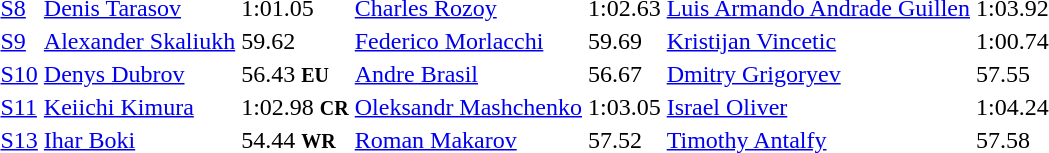<table>
<tr>
<td><a href='#'>S8</a></td>
<td><a href='#'>Denis Tarasov</a><br></td>
<td>1:01.05</td>
<td><a href='#'>Charles Rozoy</a><br></td>
<td>1:02.63</td>
<td><a href='#'>Luis Armando Andrade Guillen</a><br></td>
<td>1:03.92</td>
</tr>
<tr>
<td><a href='#'>S9</a></td>
<td><a href='#'>Alexander Skaliukh</a><br></td>
<td>59.62</td>
<td><a href='#'>Federico Morlacchi</a><br></td>
<td>59.69</td>
<td><a href='#'>Kristijan Vincetic</a><br></td>
<td>1:00.74</td>
</tr>
<tr>
<td><a href='#'>S10</a></td>
<td><a href='#'>Denys Dubrov</a><br></td>
<td>56.43 <small><strong>EU</strong></small></td>
<td><a href='#'>Andre Brasil</a><br></td>
<td>56.67</td>
<td><a href='#'>Dmitry Grigoryev</a><br></td>
<td>57.55</td>
</tr>
<tr>
<td><a href='#'>S11</a></td>
<td><a href='#'>Keiichi Kimura</a><br></td>
<td>1:02.98 <small><strong>CR</strong></small></td>
<td><a href='#'>Oleksandr Mashchenko</a><br></td>
<td>1:03.05</td>
<td><a href='#'>Israel Oliver</a><br></td>
<td>1:04.24</td>
</tr>
<tr>
<td><a href='#'>S13</a></td>
<td><a href='#'>Ihar Boki</a><br></td>
<td>54.44 <small><strong>WR</strong></small></td>
<td><a href='#'>Roman Makarov</a><br></td>
<td>57.52</td>
<td><a href='#'>Timothy Antalfy</a><br></td>
<td>57.58</td>
</tr>
</table>
